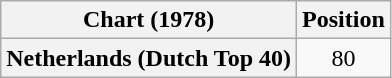<table class="wikitable plainrowheaders" style="text-align:center;">
<tr>
<th scope="col">Chart (1978)</th>
<th scope="col">Position</th>
</tr>
<tr>
<th scope="row">Netherlands (Dutch Top 40)</th>
<td>80</td>
</tr>
</table>
